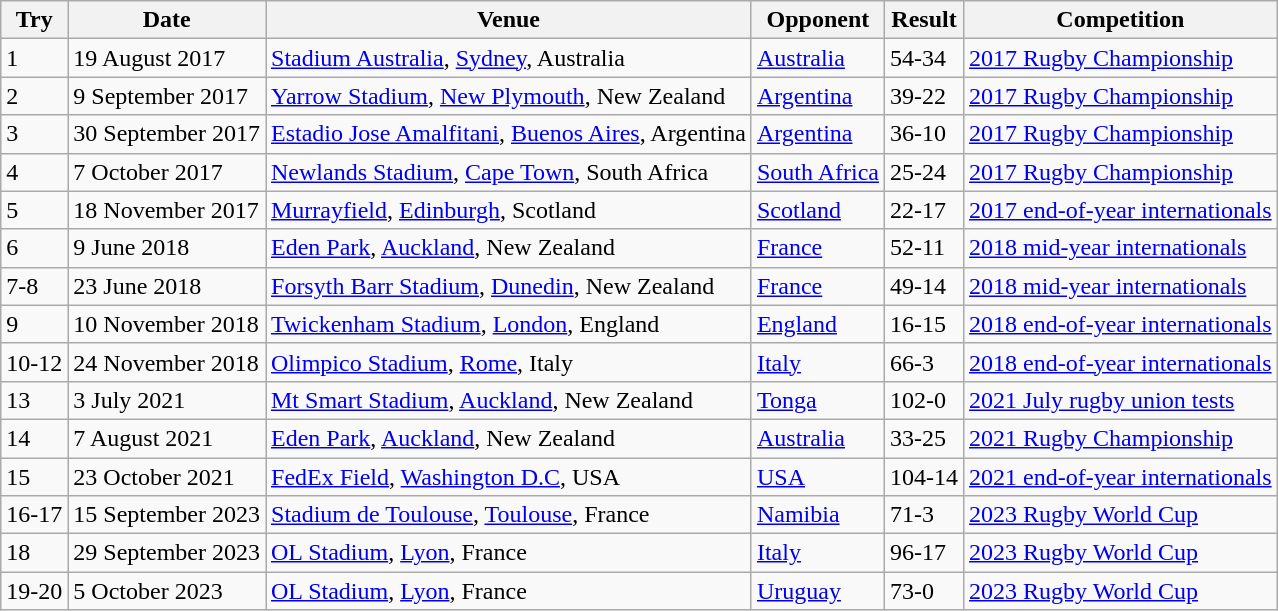<table class="wikitable">
<tr>
<th>Try</th>
<th>Date</th>
<th>Venue</th>
<th>Opponent</th>
<th>Result</th>
<th>Competition</th>
</tr>
<tr>
<td>1</td>
<td>19 August 2017</td>
<td><a href='#'>Stadium Australia</a>, <a href='#'>Sydney</a>, Australia</td>
<td><a href='#'>Australia</a></td>
<td>54-34</td>
<td><a href='#'>2017 Rugby Championship</a></td>
</tr>
<tr>
<td>2</td>
<td>9 September 2017</td>
<td><a href='#'>Yarrow Stadium</a>, <a href='#'>New Plymouth</a>, New Zealand</td>
<td><a href='#'>Argentina</a></td>
<td>39-22</td>
<td><a href='#'>2017 Rugby Championship</a></td>
</tr>
<tr>
<td>3</td>
<td>30 September 2017</td>
<td><a href='#'>Estadio Jose Amalfitani</a>, <a href='#'>Buenos Aires</a>, Argentina</td>
<td><a href='#'>Argentina</a></td>
<td>36-10</td>
<td><a href='#'>2017 Rugby Championship</a></td>
</tr>
<tr>
<td>4</td>
<td>7 October 2017</td>
<td><a href='#'>Newlands Stadium</a>, <a href='#'>Cape Town</a>, South Africa</td>
<td><a href='#'>South Africa</a></td>
<td>25-24</td>
<td><a href='#'>2017 Rugby Championship</a></td>
</tr>
<tr>
<td>5</td>
<td>18 November 2017</td>
<td><a href='#'>Murrayfield</a>, <a href='#'>Edinburgh</a>, Scotland</td>
<td><a href='#'>Scotland</a></td>
<td>22-17</td>
<td><a href='#'>2017 end-of-year internationals</a></td>
</tr>
<tr>
<td>6</td>
<td>9 June 2018</td>
<td><a href='#'>Eden Park</a>, <a href='#'>Auckland</a>, New Zealand</td>
<td><a href='#'>France</a></td>
<td>52-11</td>
<td><a href='#'>2018 mid-year internationals</a></td>
</tr>
<tr>
<td>7-8</td>
<td>23 June 2018</td>
<td><a href='#'>Forsyth Barr Stadium</a>, <a href='#'>Dunedin</a>, New Zealand</td>
<td><a href='#'>France</a></td>
<td>49-14</td>
<td><a href='#'>2018 mid-year internationals</a></td>
</tr>
<tr>
<td>9</td>
<td>10 November 2018</td>
<td><a href='#'>Twickenham Stadium</a>, <a href='#'>London</a>, England</td>
<td><a href='#'>England</a></td>
<td>16-15</td>
<td><a href='#'>2018 end-of-year internationals</a></td>
</tr>
<tr>
<td>10-12</td>
<td>24 November 2018</td>
<td><a href='#'>Olimpico Stadium</a>, <a href='#'>Rome</a>, Italy</td>
<td><a href='#'>Italy</a></td>
<td>66-3</td>
<td><a href='#'>2018 end-of-year internationals</a></td>
</tr>
<tr>
<td>13</td>
<td>3 July 2021</td>
<td><a href='#'>Mt Smart Stadium</a>, <a href='#'>Auckland</a>, New Zealand</td>
<td><a href='#'>Tonga</a></td>
<td>102-0</td>
<td><a href='#'>2021 July rugby union tests</a></td>
</tr>
<tr>
<td>14</td>
<td>7 August 2021</td>
<td><a href='#'>Eden Park</a>, <a href='#'>Auckland</a>, New Zealand</td>
<td><a href='#'>Australia</a></td>
<td>33-25</td>
<td><a href='#'>2021 Rugby Championship</a></td>
</tr>
<tr>
<td>15</td>
<td>23 October 2021</td>
<td><a href='#'>FedEx Field</a>, <a href='#'>Washington D.C</a>, USA</td>
<td><a href='#'>USA</a></td>
<td>104-14</td>
<td><a href='#'>2021 end-of-year internationals</a></td>
</tr>
<tr>
<td>16-17</td>
<td>15 September 2023</td>
<td><a href='#'>Stadium de Toulouse</a>, <a href='#'>Toulouse</a>, France</td>
<td><a href='#'>Namibia</a></td>
<td>71-3</td>
<td><a href='#'>2023 Rugby World Cup</a></td>
</tr>
<tr>
<td>18</td>
<td>29 September 2023</td>
<td><a href='#'>OL Stadium</a>, <a href='#'>Lyon</a>, France</td>
<td><a href='#'>Italy</a></td>
<td>96-17</td>
<td><a href='#'>2023 Rugby World Cup</a></td>
</tr>
<tr>
<td>19-20</td>
<td>5 October 2023</td>
<td><a href='#'>OL Stadium</a>, <a href='#'>Lyon</a>, France</td>
<td><a href='#'>Uruguay</a></td>
<td>73-0</td>
<td><a href='#'>2023 Rugby World Cup</a></td>
</tr>
</table>
